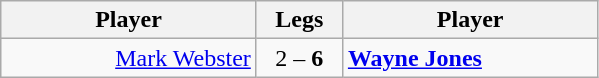<table class=wikitable style="text-align:center">
<tr>
<th width=163>Player</th>
<th width=50>Legs</th>
<th width=163>Player</th>
</tr>
<tr align=left>
<td align=right><a href='#'>Mark Webster</a> </td>
<td align=center>2 – <strong>6</strong></td>
<td> <strong><a href='#'>Wayne Jones</a></strong></td>
</tr>
</table>
